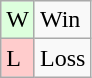<table class="wikitable">
<tr>
<td style="background:#dfd;">W</td>
<td>Win</td>
</tr>
<tr>
<td style="background:#fcc;">L</td>
<td>Loss</td>
</tr>
</table>
